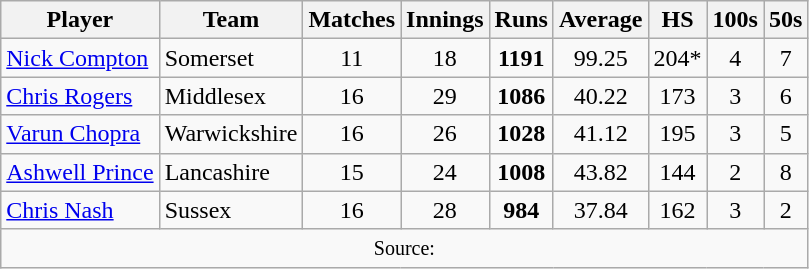<table class="wikitable" style="text-align:center;">
<tr>
<th>Player</th>
<th>Team</th>
<th>Matches</th>
<th>Innings</th>
<th>Runs</th>
<th>Average</th>
<th>HS</th>
<th>100s</th>
<th>50s</th>
</tr>
<tr>
<td align="left"><a href='#'>Nick Compton</a></td>
<td align="left">Somerset</td>
<td>11</td>
<td>18</td>
<td><strong>1191</strong></td>
<td>99.25</td>
<td>204*</td>
<td>4</td>
<td>7</td>
</tr>
<tr>
<td align="left"><a href='#'>Chris Rogers</a></td>
<td align="left">Middlesex</td>
<td>16</td>
<td>29</td>
<td><strong>1086</strong></td>
<td>40.22</td>
<td>173</td>
<td>3</td>
<td>6</td>
</tr>
<tr>
<td align="left"><a href='#'>Varun Chopra</a></td>
<td align="left">Warwickshire</td>
<td>16</td>
<td>26</td>
<td><strong>1028</strong></td>
<td>41.12</td>
<td>195</td>
<td>3</td>
<td>5</td>
</tr>
<tr>
<td align="left"><a href='#'>Ashwell Prince</a></td>
<td align="left">Lancashire</td>
<td>15</td>
<td>24</td>
<td><strong>1008</strong></td>
<td>43.82</td>
<td>144</td>
<td>2</td>
<td>8</td>
</tr>
<tr>
<td align="left"><a href='#'>Chris Nash</a></td>
<td align="left">Sussex</td>
<td>16</td>
<td>28</td>
<td><strong>984</strong></td>
<td>37.84</td>
<td>162</td>
<td>3</td>
<td>2</td>
</tr>
<tr>
<td colspan=9><small>Source:</small></td>
</tr>
</table>
